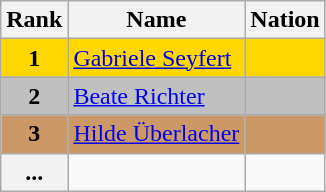<table class="wikitable">
<tr>
<th>Rank</th>
<th>Name</th>
<th>Nation</th>
</tr>
<tr bgcolor="gold">
<td align="center"><strong>1</strong></td>
<td><a href='#'>Gabriele Seyfert</a></td>
<td></td>
</tr>
<tr bgcolor="silver">
<td align="center"><strong>2</strong></td>
<td><a href='#'>Beate Richter</a></td>
<td></td>
</tr>
<tr bgcolor="cc9966">
<td align="center"><strong>3</strong></td>
<td><a href='#'>Hilde Überlacher</a></td>
<td></td>
</tr>
<tr>
<th>...</th>
<td></td>
<td></td>
</tr>
</table>
